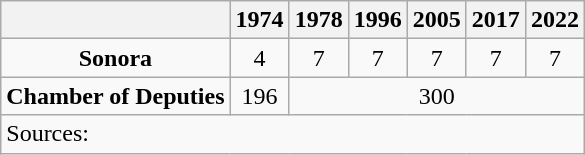<table class="wikitable" style="text-align: center">
<tr>
<th></th>
<th>1974</th>
<th>1978</th>
<th>1996</th>
<th>2005</th>
<th>2017</th>
<th>2022</th>
</tr>
<tr>
<td><strong>Sonora</strong></td>
<td>4</td>
<td>7</td>
<td>7</td>
<td>7</td>
<td>7</td>
<td>7</td>
</tr>
<tr>
<td><strong>Chamber of Deputies</strong></td>
<td>196</td>
<td colspan=5>300</td>
</tr>
<tr>
<td colspan=7 style="text-align: left">Sources: </td>
</tr>
</table>
